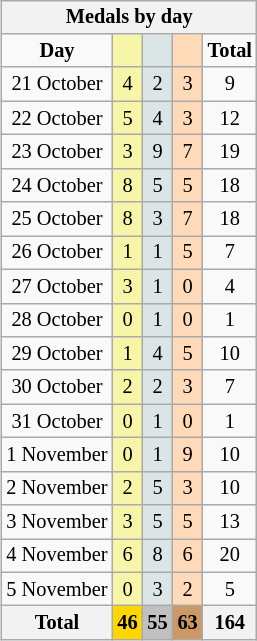<table class="wikitable" style="font-size:85%; float:right">
<tr align=center>
<th colspan=5>Medals by day</th>
</tr>
<tr align=center>
<td><strong>Day</strong></td>
<td bgcolor=#f7f6a8></td>
<td bgcolor=#dce5e5></td>
<td bgcolor=#ffdab9></td>
<td><strong>Total</strong></td>
</tr>
<tr align=center>
<td>21 October</td>
<td bgcolor=#f7f6a8>4</td>
<td bgcolor=#dce5e5>2</td>
<td bgcolor=#ffdab9>3</td>
<td>9</td>
</tr>
<tr align=center>
<td>22 October</td>
<td bgcolor=#f7f6a8>5</td>
<td bgcolor=#dce5e5>4</td>
<td bgcolor=#ffdab9>3</td>
<td>12</td>
</tr>
<tr align=center>
<td>23 October</td>
<td bgcolor=#f7f6a8>3</td>
<td bgcolor=#dce5e5>9</td>
<td bgcolor=#ffdab9>7</td>
<td>19</td>
</tr>
<tr align=center>
<td>24 October</td>
<td bgcolor=#f7f6a8>8</td>
<td bgcolor=#dce5e5>5</td>
<td bgcolor=#ffdab9>5</td>
<td>18</td>
</tr>
<tr align=center>
<td>25 October</td>
<td bgcolor=#f7f6a8>8</td>
<td bgcolor=#dce5e5>3</td>
<td bgcolor=#ffdab9>7</td>
<td>18</td>
</tr>
<tr align=center>
<td>26 October</td>
<td bgcolor=#f7f6a8>1</td>
<td bgcolor=#dce5e5>1</td>
<td bgcolor=#ffdab9>5</td>
<td>7</td>
</tr>
<tr align=center>
<td>27 October</td>
<td bgcolor=#f7f6a8>3</td>
<td bgcolor=#dce5e5>1</td>
<td bgcolor=#ffdab9>0</td>
<td>4</td>
</tr>
<tr align=center>
<td>28 October</td>
<td bgcolor=#f7f6a8>0</td>
<td bgcolor=#dce5e5>1</td>
<td bgcolor=#ffdab9>0</td>
<td>1</td>
</tr>
<tr align=center>
<td>29 October</td>
<td bgcolor=#f7f6a8>1</td>
<td bgcolor=#dce5e5>4</td>
<td bgcolor=#ffdab9>5</td>
<td>10</td>
</tr>
<tr align=center>
<td>30 October</td>
<td bgcolor=#f7f6a8>2</td>
<td bgcolor=#dce5e5>2</td>
<td bgcolor=#ffdab9>3</td>
<td>7</td>
</tr>
<tr align=center>
<td>31 October</td>
<td bgcolor=#f7f6a8>0</td>
<td bgcolor=#dce5e5>1</td>
<td bgcolor=#ffdab9>0</td>
<td>1</td>
</tr>
<tr align=center>
<td>1 November</td>
<td bgcolor=#f7f6a8>0</td>
<td bgcolor=#dce5e5>1</td>
<td bgcolor=#ffdab9>9</td>
<td>10</td>
</tr>
<tr align=center>
<td>2 November</td>
<td bgcolor=#f7f6a8>2</td>
<td bgcolor=#dce5e5>5</td>
<td bgcolor=#ffdab9>3</td>
<td>10</td>
</tr>
<tr align=center>
<td>3 November</td>
<td bgcolor=#f7f6a8>3</td>
<td bgcolor=#dce5e5>5</td>
<td bgcolor=#ffdab9>5</td>
<td>13</td>
</tr>
<tr align=center>
<td>4 November</td>
<td bgcolor=#f7f6a8>6</td>
<td bgcolor=#dce5e5>8</td>
<td bgcolor=#ffdab9>6</td>
<td>20</td>
</tr>
<tr align=center>
<td>5 November</td>
<td bgcolor=#f7f6a8>0</td>
<td bgcolor=#dce5e5>3</td>
<td bgcolor=#ffdab9>2</td>
<td>5</td>
</tr>
<tr>
<th>Total</th>
<th style=background:gold>46</th>
<th style=background:silver>55</th>
<th style=background:#c96>63</th>
<th>164</th>
</tr>
</table>
